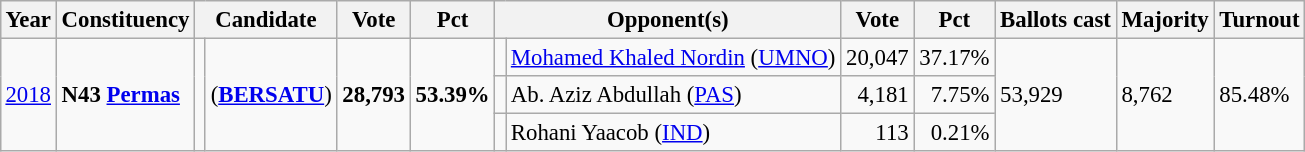<table class="wikitable" style="margin:0.5em ; font-size:95%">
<tr>
<th>Year</th>
<th>Constituency</th>
<th colspan="2">Candidate</th>
<th>Vote</th>
<th>Pct</th>
<th colspan="2">Opponent(s)</th>
<th>Vote</th>
<th>Pct</th>
<th>Ballots cast</th>
<th>Majority</th>
<th>Turnout</th>
</tr>
<tr>
<td rowspan="3"><a href='#'>2018</a></td>
<td rowspan="3"><strong>N43 <a href='#'>Permas</a></strong></td>
<td rowspan="3" ></td>
<td rowspan="3"><strong></strong> (<a href='#'><strong>BERSATU</strong></a>)</td>
<td rowspan="3" align="right"><strong>28,793</strong></td>
<td rowspan="3"><strong>53.39%</strong></td>
<td></td>
<td><a href='#'>Mohamed Khaled Nordin</a> (<a href='#'>UMNO</a>)</td>
<td align="right">20,047</td>
<td>37.17%</td>
<td rowspan="3">53,929</td>
<td rowspan="3">8,762</td>
<td rowspan="3">85.48%</td>
</tr>
<tr>
<td></td>
<td>Ab. Aziz Abdullah (<a href='#'>PAS</a>)</td>
<td align="right">4,181</td>
<td align="right">7.75%</td>
</tr>
<tr>
<td></td>
<td>Rohani Yaacob (<a href='#'>IND</a>)</td>
<td align="right">113</td>
<td align="right">0.21%</td>
</tr>
</table>
